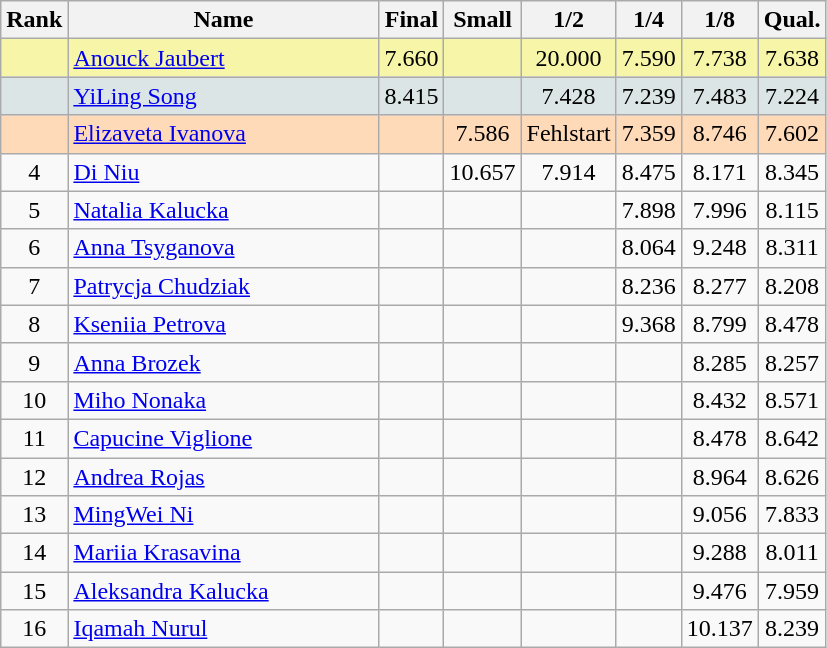<table class="wikitable sortable" style="text-align:center">
<tr>
<th>Rank</th>
<th width="200">Name</th>
<th width="35">Final</th>
<th width="35">Small</th>
<th width="35">1/2</th>
<th width="35">1/4</th>
<th width="35">1/8</th>
<th width="35">Qual.</th>
</tr>
<tr bgcolor="#F7F6A8">
<td></td>
<td align="left"> <a href='#'>Anouck Jaubert</a></td>
<td>7.660</td>
<td></td>
<td>20.000</td>
<td>7.590</td>
<td>7.738</td>
<td>7.638</td>
</tr>
<tr bgcolor="#DCE5E5">
<td></td>
<td align="left"> <a href='#'>YiLing Song</a></td>
<td>8.415</td>
<td></td>
<td>7.428</td>
<td>7.239</td>
<td>7.483</td>
<td>7.224</td>
</tr>
<tr bgcolor="#FFDAB9">
<td></td>
<td align="left"> <a href='#'>Elizaveta Ivanova</a></td>
<td></td>
<td>7.586</td>
<td>Fehlstart</td>
<td>7.359</td>
<td>8.746</td>
<td>7.602</td>
</tr>
<tr>
<td>4</td>
<td align="left"> <a href='#'>Di Niu</a></td>
<td></td>
<td>10.657</td>
<td>7.914</td>
<td>8.475</td>
<td>8.171</td>
<td>8.345</td>
</tr>
<tr>
<td>5</td>
<td align="left"> <a href='#'>Natalia Kalucka</a></td>
<td></td>
<td></td>
<td></td>
<td>7.898</td>
<td>7.996</td>
<td>8.115</td>
</tr>
<tr>
<td>6</td>
<td align="left"> <a href='#'>Anna Tsyganova</a></td>
<td></td>
<td></td>
<td></td>
<td>8.064</td>
<td>9.248</td>
<td>8.311</td>
</tr>
<tr>
<td>7</td>
<td align="left"> <a href='#'>Patrycja Chudziak</a></td>
<td></td>
<td></td>
<td></td>
<td>8.236</td>
<td>8.277</td>
<td>8.208</td>
</tr>
<tr>
<td>8</td>
<td align="left"> <a href='#'>Kseniia Petrova</a></td>
<td></td>
<td></td>
<td></td>
<td>9.368</td>
<td>8.799</td>
<td>8.478</td>
</tr>
<tr>
<td>9</td>
<td align="left"> <a href='#'>Anna Brozek</a></td>
<td></td>
<td></td>
<td></td>
<td></td>
<td>8.285</td>
<td>8.257</td>
</tr>
<tr>
<td>10</td>
<td align="left"> <a href='#'>Miho Nonaka</a></td>
<td></td>
<td></td>
<td></td>
<td></td>
<td>8.432</td>
<td>8.571</td>
</tr>
<tr>
<td>11</td>
<td align="left"> <a href='#'>Capucine Viglione</a></td>
<td></td>
<td></td>
<td></td>
<td></td>
<td>8.478</td>
<td>8.642</td>
</tr>
<tr>
<td>12</td>
<td align="left"> <a href='#'>Andrea Rojas</a></td>
<td></td>
<td></td>
<td></td>
<td></td>
<td>8.964</td>
<td>8.626</td>
</tr>
<tr>
<td>13</td>
<td align="left"> <a href='#'>MingWei Ni</a></td>
<td></td>
<td></td>
<td></td>
<td></td>
<td>9.056</td>
<td>7.833</td>
</tr>
<tr>
<td>14</td>
<td align="left"> <a href='#'>Mariia Krasavina</a></td>
<td></td>
<td></td>
<td></td>
<td></td>
<td>9.288</td>
<td>8.011</td>
</tr>
<tr>
<td>15</td>
<td align="left"> <a href='#'>Aleksandra Kalucka</a></td>
<td></td>
<td></td>
<td></td>
<td></td>
<td>9.476</td>
<td>7.959</td>
</tr>
<tr>
<td>16</td>
<td align="left"> <a href='#'>Iqamah Nurul</a></td>
<td></td>
<td></td>
<td></td>
<td></td>
<td>10.137</td>
<td>8.239</td>
</tr>
</table>
